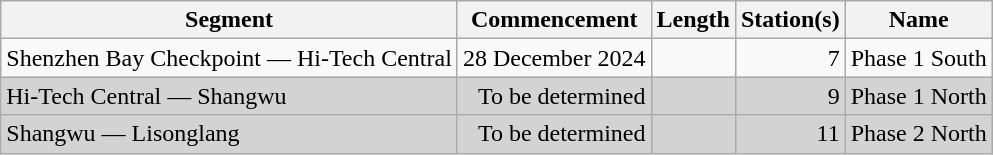<table class="wikitable" style="border-collapse: collapse; text-align: right;">
<tr>
<th>Segment</th>
<th>Commencement</th>
<th>Length</th>
<th>Station(s)</th>
<th>Name</th>
</tr>
<tr>
<td style="text-align: left;">Shenzhen Bay Checkpoint — Hi-Tech Central</td>
<td>28 December 2024</td>
<td></td>
<td>7</td>
<td style="text-align: left;">Phase 1 South</td>
</tr>
<tr bgcolor=lightgrey>
<td style="text-align: left;">Hi-Tech Central — Shangwu</td>
<td>To be determined</td>
<td></td>
<td>9</td>
<td style="text-align: left;">Phase 1 North</td>
</tr>
<tr bgcolor=lightgrey>
<td style="text-align: left;">Shangwu — Lisonglang</td>
<td>To be determined</td>
<td></td>
<td>11</td>
<td style="text-align: left;">Phase 2 North</td>
</tr>
</table>
